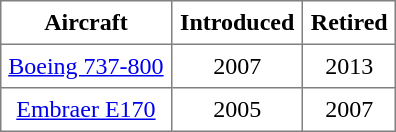<table class="toccolours" border="1" cellpadding="5" style="border-collapse:collapse;text-align:center;margin:auto;">
<tr>
<th>Aircraft</th>
<th>Introduced</th>
<th>Retired</th>
</tr>
<tr>
<td><a href='#'>Boeing 737-800</a></td>
<td>2007</td>
<td>2013</td>
</tr>
<tr>
<td><a href='#'>Embraer E170</a></td>
<td>2005</td>
<td>2007</td>
</tr>
</table>
